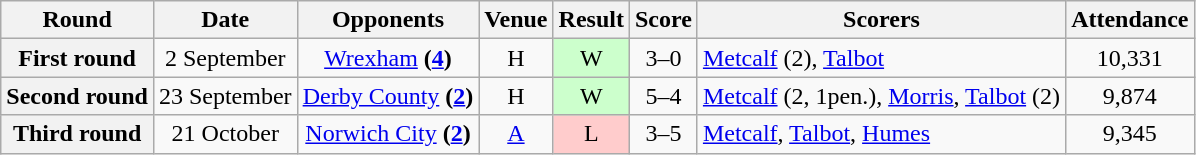<table class="wikitable" style="text-align:center">
<tr>
<th>Round</th>
<th>Date</th>
<th>Opponents</th>
<th>Venue</th>
<th>Result</th>
<th>Score</th>
<th>Scorers</th>
<th>Attendance</th>
</tr>
<tr>
<th>First round</th>
<td>2 September</td>
<td><a href='#'>Wrexham</a> <strong>(<a href='#'>4</a>)</strong></td>
<td>H</td>
<td style="background-color:#CCFFCC">W</td>
<td>3–0</td>
<td align="left"><a href='#'>Metcalf</a> (2), <a href='#'>Talbot</a></td>
<td>10,331</td>
</tr>
<tr>
<th>Second round</th>
<td>23 September</td>
<td><a href='#'>Derby County</a> <strong>(<a href='#'>2</a>)</strong></td>
<td>H</td>
<td style="background-color:#CCFFCC">W</td>
<td>5–4</td>
<td align="left"><a href='#'>Metcalf</a> (2, 1pen.), <a href='#'>Morris</a>, <a href='#'>Talbot</a> (2)</td>
<td>9,874</td>
</tr>
<tr>
<th>Third round</th>
<td>21 October</td>
<td><a href='#'>Norwich City</a> <strong>(<a href='#'>2</a>)</strong></td>
<td><a href='#'>A</a></td>
<td style="background-color:#FFCCCC">L</td>
<td>3–5</td>
<td align="left"><a href='#'>Metcalf</a>, <a href='#'>Talbot</a>, <a href='#'>Humes</a></td>
<td>9,345</td>
</tr>
</table>
